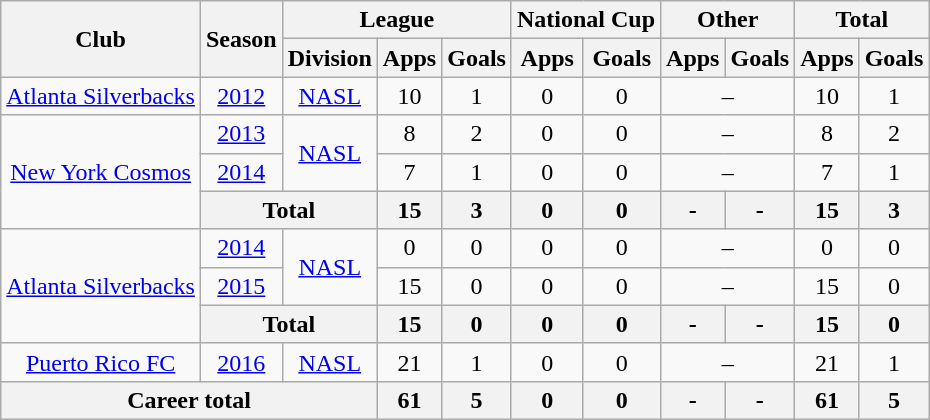<table class="wikitable" style="text-align: center;">
<tr>
<th rowspan="2">Club</th>
<th rowspan="2">Season</th>
<th colspan="3">League</th>
<th colspan="2">National Cup</th>
<th colspan="2">Other</th>
<th colspan="2">Total</th>
</tr>
<tr>
<th>Division</th>
<th>Apps</th>
<th>Goals</th>
<th>Apps</th>
<th>Goals</th>
<th>Apps</th>
<th>Goals</th>
<th>Apps</th>
<th>Goals</th>
</tr>
<tr>
<td valign="center"><a href='#'>Atlanta Silverbacks</a></td>
<td><a href='#'>2012</a></td>
<td><a href='#'>NASL</a></td>
<td>10</td>
<td>1</td>
<td>0</td>
<td>0</td>
<td colspan="2">–</td>
<td>10</td>
<td>1</td>
</tr>
<tr>
<td rowspan="3" valign="center"><a href='#'>New York Cosmos</a></td>
<td><a href='#'>2013</a></td>
<td rowspan="2" valign="center"><a href='#'>NASL</a></td>
<td>8</td>
<td>2</td>
<td>0</td>
<td>0</td>
<td colspan="2">–</td>
<td>8</td>
<td>2</td>
</tr>
<tr>
<td><a href='#'>2014</a></td>
<td>7</td>
<td>1</td>
<td>0</td>
<td>0</td>
<td colspan="2">–</td>
<td>7</td>
<td>1</td>
</tr>
<tr>
<th colspan="2">Total</th>
<th>15</th>
<th>3</th>
<th>0</th>
<th>0</th>
<th>-</th>
<th>-</th>
<th>15</th>
<th>3</th>
</tr>
<tr>
<td rowspan="3" valign="center"><a href='#'>Atlanta Silverbacks</a></td>
<td><a href='#'>2014</a></td>
<td rowspan="2" valign="center"><a href='#'>NASL</a></td>
<td>0</td>
<td>0</td>
<td>0</td>
<td>0</td>
<td colspan="2">–</td>
<td>0</td>
<td>0</td>
</tr>
<tr>
<td><a href='#'>2015</a></td>
<td>15</td>
<td>0</td>
<td>0</td>
<td>0</td>
<td colspan="2">–</td>
<td>15</td>
<td>0</td>
</tr>
<tr>
<th colspan="2">Total</th>
<th>15</th>
<th>0</th>
<th>0</th>
<th>0</th>
<th>-</th>
<th>-</th>
<th>15</th>
<th>0</th>
</tr>
<tr>
<td valign="center"><a href='#'>Puerto Rico FC</a></td>
<td><a href='#'>2016</a></td>
<td><a href='#'>NASL</a></td>
<td>21</td>
<td>1</td>
<td>0</td>
<td>0</td>
<td colspan="2">–</td>
<td>21</td>
<td>1</td>
</tr>
<tr>
<th colspan="3">Career total</th>
<th>61</th>
<th>5</th>
<th>0</th>
<th>0</th>
<th>-</th>
<th>-</th>
<th>61</th>
<th>5</th>
</tr>
</table>
